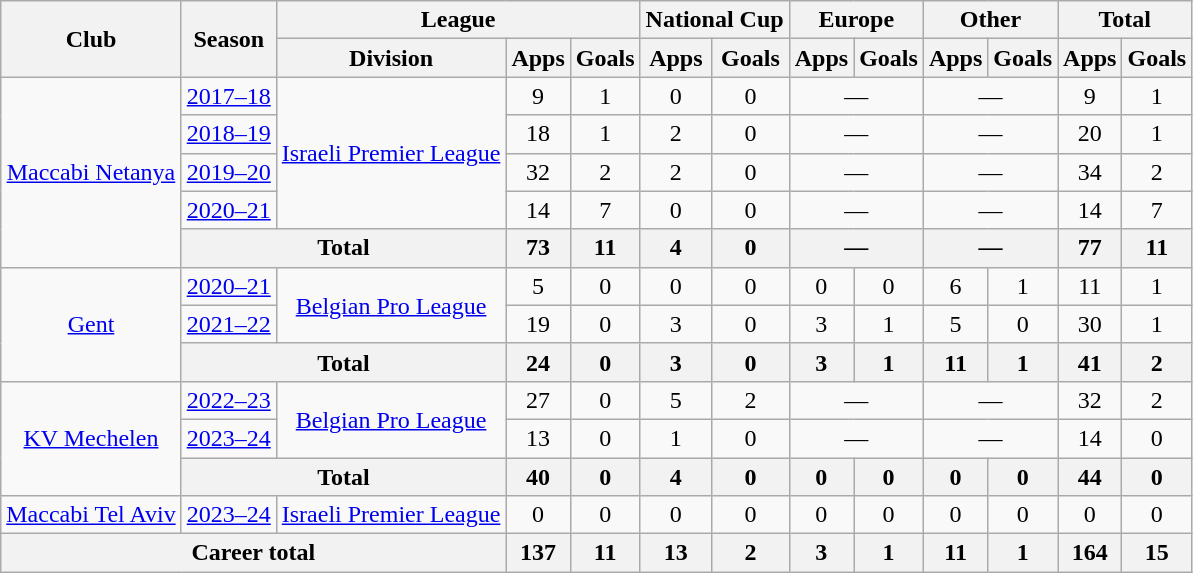<table class="wikitable" style="text-align:center">
<tr>
<th rowspan="2">Club</th>
<th rowspan="2">Season</th>
<th colspan="3">League</th>
<th colspan="2">National Cup</th>
<th colspan="2">Europe</th>
<th colspan="2">Other</th>
<th colspan="2">Total</th>
</tr>
<tr>
<th>Division</th>
<th>Apps</th>
<th>Goals</th>
<th>Apps</th>
<th>Goals</th>
<th>Apps</th>
<th>Goals</th>
<th>Apps</th>
<th>Goals</th>
<th>Apps</th>
<th>Goals</th>
</tr>
<tr>
<td rowspan="5"><a href='#'>Maccabi Netanya</a></td>
<td><a href='#'>2017–18</a></td>
<td rowspan="4"><a href='#'>Israeli Premier League</a></td>
<td>9</td>
<td>1</td>
<td>0</td>
<td>0</td>
<td colspan="2">—</td>
<td colspan="2">—</td>
<td>9</td>
<td>1</td>
</tr>
<tr>
<td><a href='#'>2018–19</a></td>
<td>18</td>
<td>1</td>
<td>2</td>
<td>0</td>
<td colspan="2">—</td>
<td colspan="2">—</td>
<td>20</td>
<td>1</td>
</tr>
<tr>
<td><a href='#'>2019–20</a></td>
<td>32</td>
<td>2</td>
<td>2</td>
<td>0</td>
<td colspan="2">—</td>
<td colspan="2">—</td>
<td>34</td>
<td>2</td>
</tr>
<tr>
<td><a href='#'>2020–21</a></td>
<td>14</td>
<td>7</td>
<td>0</td>
<td>0</td>
<td colspan="2">—</td>
<td colspan="2">—</td>
<td>14</td>
<td>7</td>
</tr>
<tr>
<th colspan="2">Total</th>
<th>73</th>
<th>11</th>
<th>4</th>
<th>0</th>
<th colspan="2">—</th>
<th colspan="2">—</th>
<th>77</th>
<th>11</th>
</tr>
<tr>
<td rowspan="3"><a href='#'>Gent</a></td>
<td><a href='#'>2020–21</a></td>
<td rowspan="2"><a href='#'>Belgian Pro League</a></td>
<td>5</td>
<td>0</td>
<td>0</td>
<td>0</td>
<td>0</td>
<td>0</td>
<td>6</td>
<td>1</td>
<td>11</td>
<td>1</td>
</tr>
<tr>
<td><a href='#'>2021–22</a></td>
<td>19</td>
<td>0</td>
<td>3</td>
<td>0</td>
<td>3</td>
<td>1</td>
<td>5</td>
<td>0</td>
<td>30</td>
<td>1</td>
</tr>
<tr>
<th colspan="2">Total</th>
<th>24</th>
<th>0</th>
<th>3</th>
<th>0</th>
<th>3</th>
<th>1</th>
<th>11</th>
<th>1</th>
<th>41</th>
<th>2</th>
</tr>
<tr>
<td rowspan="3"><a href='#'>KV Mechelen</a></td>
<td><a href='#'>2022–23</a></td>
<td rowspan="2"><a href='#'>Belgian Pro League</a></td>
<td>27</td>
<td>0</td>
<td>5</td>
<td>2</td>
<td colspan="2">—</td>
<td colspan="2">—</td>
<td>32</td>
<td>2</td>
</tr>
<tr>
<td><a href='#'>2023–24</a></td>
<td>13</td>
<td>0</td>
<td>1</td>
<td>0</td>
<td colspan="2">—</td>
<td colspan="2">—</td>
<td>14</td>
<td>0</td>
</tr>
<tr>
<th colspan="2">Total</th>
<th>40</th>
<th>0</th>
<th>4</th>
<th>0</th>
<th>0</th>
<th>0</th>
<th>0</th>
<th>0</th>
<th>44</th>
<th>0</th>
</tr>
<tr>
<td><a href='#'>Maccabi Tel Aviv</a></td>
<td><a href='#'>2023–24</a></td>
<td><a href='#'>Israeli Premier League</a></td>
<td>0</td>
<td>0</td>
<td>0</td>
<td>0</td>
<td>0</td>
<td>0</td>
<td>0</td>
<td>0</td>
<td>0</td>
<td>0</td>
</tr>
<tr>
<th colspan="3">Career total</th>
<th>137</th>
<th>11</th>
<th>13</th>
<th>2</th>
<th>3</th>
<th>1</th>
<th>11</th>
<th>1</th>
<th>164</th>
<th>15</th>
</tr>
</table>
